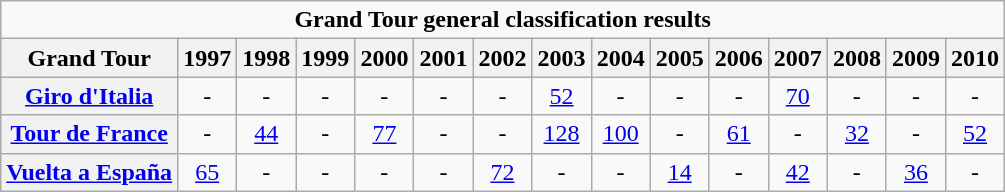<table class="wikitable plainrowheaders">
<tr>
<td colspan=15 align="center"><strong>Grand Tour general classification results</strong></td>
</tr>
<tr>
<th scope="col">Grand Tour</th>
<th scope="col">1997</th>
<th scope="col">1998</th>
<th scope="col">1999</th>
<th scope="col">2000</th>
<th scope="col">2001</th>
<th scope="col">2002</th>
<th scope="col">2003</th>
<th scope="col">2004</th>
<th scope="col">2005</th>
<th scope="col">2006</th>
<th scope="col">2007</th>
<th scope="col">2008</th>
<th scope="col">2009</th>
<th scope="col">2010</th>
</tr>
<tr style="text-align:center;">
<th scope="row"> <a href='#'>Giro d'Italia</a></th>
<td>-</td>
<td>-</td>
<td>-</td>
<td>-</td>
<td>-</td>
<td>-</td>
<td><a href='#'>52</a></td>
<td>-</td>
<td>-</td>
<td>-</td>
<td><a href='#'>70</a></td>
<td>-</td>
<td>-</td>
<td>-</td>
</tr>
<tr style="text-align:center;">
<th scope="row"> <a href='#'>Tour de France</a></th>
<td>-</td>
<td><a href='#'>44</a></td>
<td>-</td>
<td><a href='#'>77</a></td>
<td>-</td>
<td>-</td>
<td><a href='#'>128</a></td>
<td><a href='#'>100</a></td>
<td>-</td>
<td><a href='#'>61</a></td>
<td>-</td>
<td><a href='#'>32</a></td>
<td>-</td>
<td><a href='#'>52</a></td>
</tr>
<tr style="text-align:center;">
<th scope="row"> <a href='#'>Vuelta a España</a></th>
<td><a href='#'>65</a></td>
<td>-</td>
<td>-</td>
<td>-</td>
<td>-</td>
<td><a href='#'>72</a></td>
<td>-</td>
<td>-</td>
<td><a href='#'>14</a></td>
<td>-</td>
<td><a href='#'>42</a></td>
<td>-</td>
<td><a href='#'>36</a></td>
<td>-</td>
</tr>
</table>
